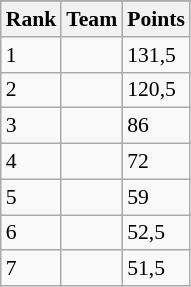<table class="wikitable" style="font-size: 90%;">
<tr>
</tr>
<tr>
<th>Rank</th>
<th>Team</th>
<th>Points</th>
</tr>
<tr>
<td>1</td>
<td></td>
<td>131,5</td>
</tr>
<tr>
<td>2</td>
<td></td>
<td>120,5</td>
</tr>
<tr>
<td>3</td>
<td></td>
<td>86</td>
</tr>
<tr>
<td>4</td>
<td></td>
<td>72</td>
</tr>
<tr>
<td>5</td>
<td></td>
<td>59</td>
</tr>
<tr>
<td>6</td>
<td></td>
<td>52,5</td>
</tr>
<tr>
<td>7</td>
<td></td>
<td>51,5</td>
</tr>
</table>
